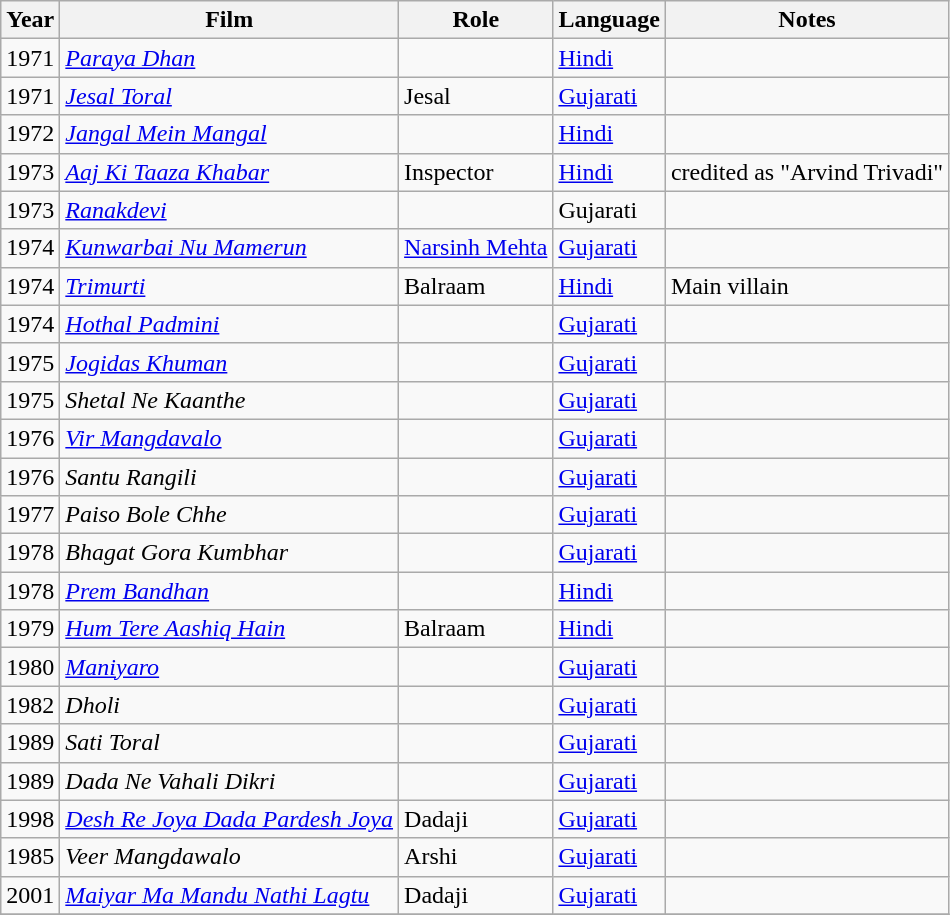<table class="wikitable sortable" border="1">
<tr>
<th>Year</th>
<th>Film</th>
<th>Role</th>
<th>Language</th>
<th>Notes</th>
</tr>
<tr>
<td>1971</td>
<td><em><a href='#'>Paraya Dhan</a></em></td>
<td></td>
<td><a href='#'>Hindi</a></td>
<td></td>
</tr>
<tr>
<td>1971</td>
<td><em><a href='#'>Jesal Toral</a></em></td>
<td>Jesal</td>
<td><a href='#'>Gujarati</a></td>
<td></td>
</tr>
<tr>
<td>1972</td>
<td><em><a href='#'>Jangal Mein Mangal</a></em></td>
<td></td>
<td><a href='#'>Hindi</a></td>
<td></td>
</tr>
<tr>
<td>1973</td>
<td><em><a href='#'>Aaj Ki Taaza Khabar</a></em></td>
<td>Inspector</td>
<td><a href='#'>Hindi</a></td>
<td>credited as "Arvind Trivadi"</td>
</tr>
<tr>
<td>1973</td>
<td><a href='#'><em>Ranakdevi</em></a></td>
<td></td>
<td>Gujarati</td>
<td></td>
</tr>
<tr>
<td>1974</td>
<td><em><a href='#'>Kunwarbai Nu Mamerun</a></em></td>
<td><a href='#'>Narsinh Mehta</a></td>
<td><a href='#'>Gujarati</a></td>
<td></td>
</tr>
<tr>
<td>1974</td>
<td><a href='#'><em>Trimurti</em></a></td>
<td>Balraam</td>
<td><a href='#'>Hindi</a></td>
<td>Main villain</td>
</tr>
<tr>
<td>1974</td>
<td><em><a href='#'>Hothal Padmini</a></em></td>
<td></td>
<td><a href='#'>Gujarati</a></td>
<td></td>
</tr>
<tr>
<td>1975</td>
<td><a href='#'><em>Jogidas Khuman</em></a></td>
<td></td>
<td><a href='#'>Gujarati</a></td>
<td></td>
</tr>
<tr>
<td>1975</td>
<td><em>Shetal Ne Kaanthe</em></td>
<td></td>
<td><a href='#'>Gujarati</a></td>
<td></td>
</tr>
<tr>
<td>1976</td>
<td><em><a href='#'>Vir Mangdavalo</a></em></td>
<td></td>
<td><a href='#'>Gujarati</a></td>
<td></td>
</tr>
<tr>
<td>1976</td>
<td><em>Santu Rangili</em></td>
<td></td>
<td><a href='#'>Gujarati</a></td>
<td></td>
</tr>
<tr>
<td>1977</td>
<td><em>Paiso Bole Chhe</em></td>
<td></td>
<td><a href='#'>Gujarati</a></td>
<td></td>
</tr>
<tr>
<td>1978</td>
<td><em>Bhagat Gora Kumbhar</em></td>
<td></td>
<td><a href='#'>Gujarati</a></td>
<td></td>
</tr>
<tr>
<td>1978</td>
<td><a href='#'><em>Prem Bandhan</em></a></td>
<td></td>
<td><a href='#'>Hindi</a></td>
<td></td>
</tr>
<tr>
<td>1979</td>
<td><em><a href='#'>Hum Tere Aashiq Hain</a></em></td>
<td>Balraam</td>
<td><a href='#'>Hindi</a></td>
<td></td>
</tr>
<tr>
<td>1980</td>
<td><em><a href='#'>Maniyaro</a></em></td>
<td></td>
<td><a href='#'>Gujarati</a></td>
<td></td>
</tr>
<tr>
<td>1982</td>
<td><em>Dholi</em></td>
<td></td>
<td><a href='#'>Gujarati</a></td>
<td></td>
</tr>
<tr>
<td>1989</td>
<td><em>Sati Toral</em></td>
<td></td>
<td><a href='#'>Gujarati</a></td>
<td></td>
</tr>
<tr>
<td>1989</td>
<td><em>Dada Ne Vahali Dikri</em></td>
<td></td>
<td><a href='#'>Gujarati</a></td>
<td></td>
</tr>
<tr>
<td>1998</td>
<td><em><a href='#'>Desh Re Joya Dada Pardesh Joya</a></em></td>
<td>Dadaji</td>
<td><a href='#'>Gujarati</a></td>
<td></td>
</tr>
<tr>
<td>1985</td>
<td><em>Veer Mangdawalo</em></td>
<td>Arshi</td>
<td><a href='#'>Gujarati</a></td>
<td></td>
</tr>
<tr>
<td>2001</td>
<td><em><a href='#'>Maiyar Ma Mandu Nathi Lagtu</a></em></td>
<td>Dadaji</td>
<td><a href='#'>Gujarati</a></td>
<td></td>
</tr>
<tr>
</tr>
</table>
